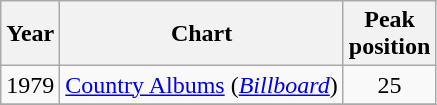<table class="wikitable" style="text-align: center;">
<tr>
<th>Year</th>
<th>Chart</th>
<th>Peak<br>position</th>
</tr>
<tr>
<td>1979</td>
<td><a href='#'>Country Albums</a> (<a href='#'><em>Billboard</em></a>)</td>
<td>25</td>
</tr>
<tr>
</tr>
</table>
